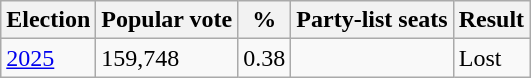<table class="wikitable">
<tr>
<th>Election</th>
<th>Popular vote</th>
<th>%</th>
<th>Party-list seats</th>
<th>Result</th>
</tr>
<tr>
<td><a href='#'>2025</a></td>
<td>159,748</td>
<td>0.38</td>
<td></td>
<td>Lost</td>
</tr>
</table>
